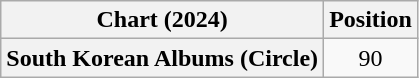<table class="wikitable plainrowheaders" style="text-align:center">
<tr>
<th scope="col">Chart (2024)</th>
<th scope="col">Position</th>
</tr>
<tr>
<th scope="row">South Korean Albums (Circle)</th>
<td>90</td>
</tr>
</table>
